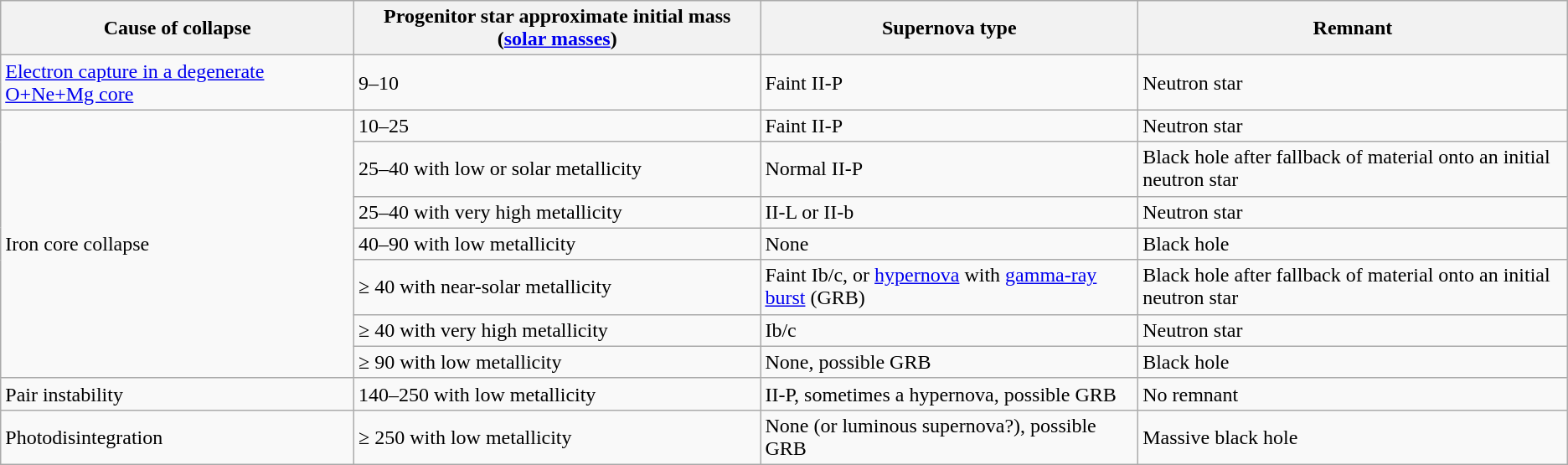<table class="wikitable">
<tr>
<th>Cause of collapse</th>
<th>Progenitor star approximate initial mass (<a href='#'>solar masses</a>)</th>
<th>Supernova type</th>
<th>Remnant</th>
</tr>
<tr>
<td><a href='#'>Electron capture in a degenerate O+Ne+Mg core</a></td>
<td>9–10</td>
<td>Faint II-P</td>
<td>Neutron star</td>
</tr>
<tr>
<td rowspan="7">Iron core collapse</td>
<td>10–25</td>
<td>Faint II-P</td>
<td>Neutron star</td>
</tr>
<tr>
<td>25–40 with low or solar metallicity</td>
<td>Normal II-P</td>
<td>Black hole after fallback of material onto an initial neutron star</td>
</tr>
<tr>
<td>25–40 with very high metallicity</td>
<td>II-L or II-b</td>
<td>Neutron star</td>
</tr>
<tr>
<td>40–90 with low metallicity</td>
<td>None</td>
<td>Black hole</td>
</tr>
<tr>
<td>≥ 40 with near-solar metallicity</td>
<td>Faint Ib/c, or <a href='#'>hypernova</a> with <a href='#'>gamma-ray burst</a> (GRB)</td>
<td>Black hole after fallback of material onto an initial neutron star</td>
</tr>
<tr>
<td>≥ 40 with very high metallicity</td>
<td>Ib/c</td>
<td>Neutron star</td>
</tr>
<tr>
<td>≥ 90 with low metallicity</td>
<td>None, possible GRB</td>
<td>Black hole</td>
</tr>
<tr>
<td>Pair instability</td>
<td>140–250 with low metallicity</td>
<td>II-P, sometimes a hypernova, possible GRB</td>
<td>No remnant</td>
</tr>
<tr>
<td>Photodisintegration</td>
<td>≥ 250 with low metallicity</td>
<td>None (or luminous supernova?), possible GRB</td>
<td>Massive black hole</td>
</tr>
</table>
